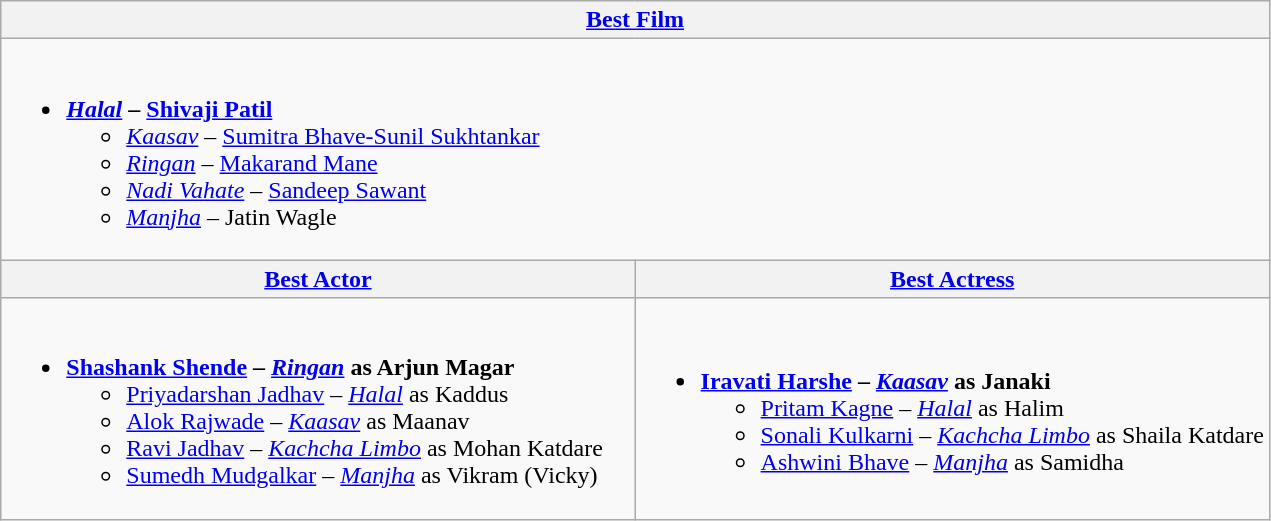<table class="wikitable">
<tr>
<th colspan=2><a href='#'>Best Film</a></th>
</tr>
<tr>
<td colspan=2><br><ul><li><strong><em><a href='#'>Halal</a></em></strong> <strong>– <a href='#'>Shivaji Patil</a></strong><ul><li><em><a href='#'>Kaasav</a></em> – <a href='#'>Sumitra Bhave-Sunil Sukhtankar</a></li><li><a href='#'><em>Ringan</em></a> – <a href='#'>Makarand Mane</a></li><li><em><a href='#'>Nadi Vahate</a></em> – <a href='#'>Sandeep Sawant</a></li><li><em><a href='#'>Manjha</a></em> – Jatin Wagle</li></ul></li></ul></td>
</tr>
<tr>
<th style="vertical-align:top; width:50%;"><a href='#'>Best Actor</a></th>
<th style="vertical-align:top; width:50%;"><a href='#'>Best Actress</a></th>
</tr>
<tr>
<td><br><ul><li><strong><a href='#'>Shashank Shende</a> – <em><a href='#'>Ringan</a></em> as Arjun Magar</strong><ul><li><a href='#'>Priyadarshan Jadhav</a> – <em><a href='#'>Halal</a></em> as Kaddus</li><li><a href='#'>Alok Rajwade</a> – <em><a href='#'>Kaasav</a></em> as Maanav</li><li><a href='#'>Ravi Jadhav</a> – <em><a href='#'>Kachcha Limbo</a></em> as Mohan Katdare</li><li><a href='#'>Sumedh Mudgalkar</a> – <em><a href='#'>Manjha</a></em> as Vikram (Vicky)</li></ul></li></ul></td>
<td><br><ul><li><strong><a href='#'>Iravati Harshe</a> – <em><a href='#'>Kaasav</a></em> as Janaki</strong><ul><li><a href='#'>Pritam Kagne</a> – <em><a href='#'>Halal</a></em> as Halim</li><li><a href='#'>Sonali Kulkarni</a> – <em><a href='#'>Kachcha Limbo</a></em> as Shaila Katdare</li><li><a href='#'>Ashwini Bhave</a> – <em><a href='#'>Manjha</a></em> as Samidha</li></ul></li></ul></td>
</tr>
</table>
